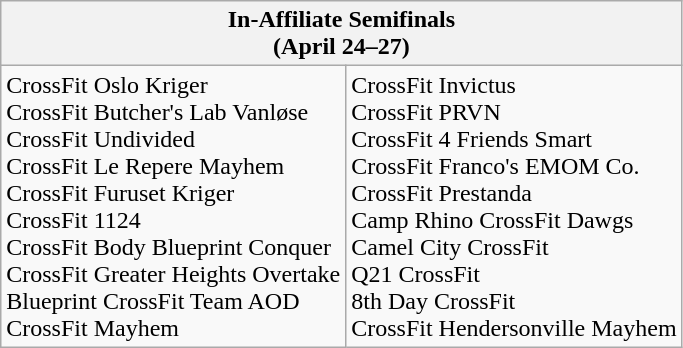<table class="wikitable">
<tr>
<th colspan="2">In-Affiliate Semifinals <br>(April 24–27)</th>
</tr>
<tr>
<td> CrossFit Oslo Kriger<br> CrossFit Butcher's Lab Vanløse<br>  CrossFit Undivided<br> CrossFit Le Repere Mayhem<br> CrossFit Furuset Kriger<br> CrossFit 1124<br> CrossFit Body Blueprint Conquer<br> CrossFit Greater Heights Overtake<br> Blueprint CrossFit Team AOD<br> CrossFit Mayhem</td>
<td> CrossFit Invictus<br> CrossFit PRVN<br> CrossFit 4 Friends Smart<br> CrossFit Franco's EMOM Co.<br> CrossFit Prestanda<br> Camp Rhino CrossFit Dawgs<br> Camel City CrossFit<br> Q21 CrossFit<br> 8th Day CrossFit<br> CrossFit Hendersonville Mayhem</td>
</tr>
</table>
